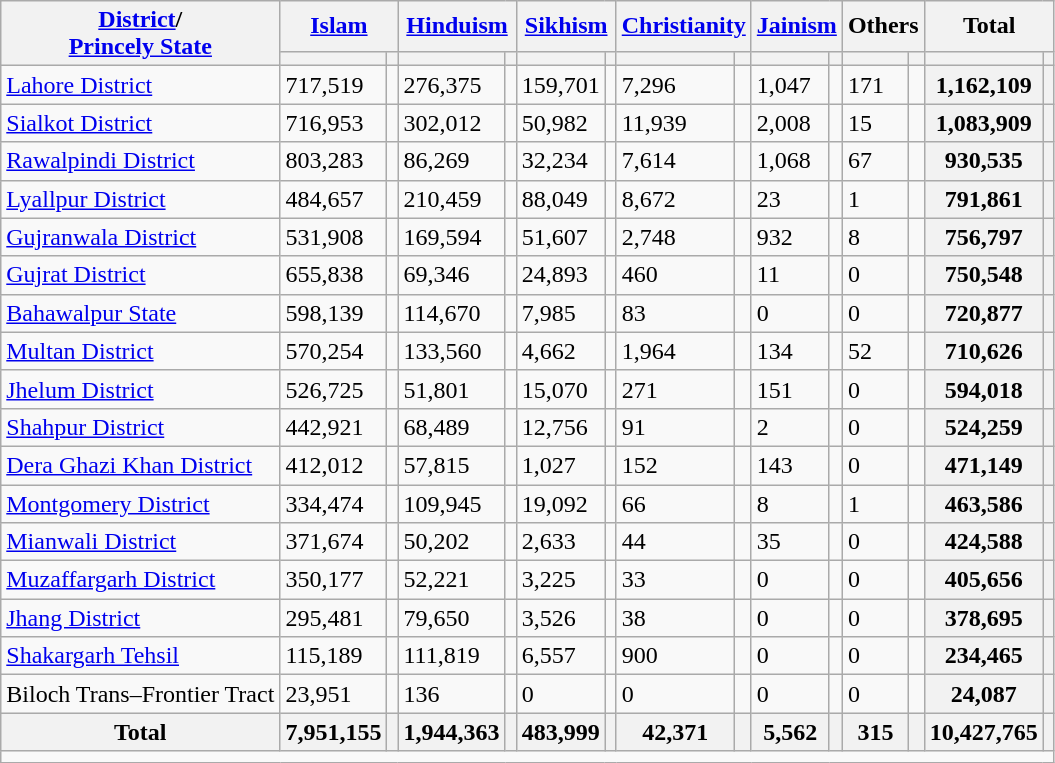<table class="wikitable sortable">
<tr>
<th rowspan="2"><a href='#'>District</a>/<br><a href='#'>Princely State</a></th>
<th colspan="2"><a href='#'>Islam</a> </th>
<th colspan="2"><a href='#'>Hinduism</a> </th>
<th colspan="2"><a href='#'>Sikhism</a> </th>
<th colspan="2"><a href='#'>Christianity</a> </th>
<th colspan="2"><a href='#'>Jainism</a> </th>
<th colspan="2">Others</th>
<th colspan="2">Total</th>
</tr>
<tr>
<th><a href='#'></a></th>
<th></th>
<th></th>
<th></th>
<th></th>
<th></th>
<th></th>
<th></th>
<th></th>
<th></th>
<th></th>
<th></th>
<th></th>
<th></th>
</tr>
<tr>
<td><a href='#'>Lahore District</a></td>
<td>717,519</td>
<td></td>
<td>276,375</td>
<td></td>
<td>159,701</td>
<td></td>
<td>7,296</td>
<td></td>
<td>1,047</td>
<td></td>
<td>171</td>
<td></td>
<th>1,162,109</th>
<th></th>
</tr>
<tr>
<td><a href='#'>Sialkot District</a></td>
<td>716,953</td>
<td></td>
<td>302,012</td>
<td></td>
<td>50,982</td>
<td></td>
<td>11,939</td>
<td></td>
<td>2,008</td>
<td></td>
<td>15</td>
<td></td>
<th>1,083,909</th>
<th></th>
</tr>
<tr>
<td><a href='#'>Rawalpindi District</a></td>
<td>803,283</td>
<td></td>
<td>86,269</td>
<td></td>
<td>32,234</td>
<td></td>
<td>7,614</td>
<td></td>
<td>1,068</td>
<td></td>
<td>67</td>
<td></td>
<th>930,535</th>
<th></th>
</tr>
<tr>
<td><a href='#'>Lyallpur District</a></td>
<td>484,657</td>
<td></td>
<td>210,459</td>
<td></td>
<td>88,049</td>
<td></td>
<td>8,672</td>
<td></td>
<td>23</td>
<td></td>
<td>1</td>
<td></td>
<th>791,861</th>
<th></th>
</tr>
<tr>
<td><a href='#'>Gujranwala District</a></td>
<td>531,908</td>
<td></td>
<td>169,594</td>
<td></td>
<td>51,607</td>
<td></td>
<td>2,748</td>
<td></td>
<td>932</td>
<td></td>
<td>8</td>
<td></td>
<th>756,797</th>
<th></th>
</tr>
<tr>
<td><a href='#'>Gujrat District</a></td>
<td>655,838</td>
<td></td>
<td>69,346</td>
<td></td>
<td>24,893</td>
<td></td>
<td>460</td>
<td></td>
<td>11</td>
<td></td>
<td>0</td>
<td></td>
<th>750,548</th>
<th></th>
</tr>
<tr>
<td><a href='#'>Bahawalpur State</a></td>
<td>598,139</td>
<td></td>
<td>114,670</td>
<td></td>
<td>7,985</td>
<td></td>
<td>83</td>
<td></td>
<td>0</td>
<td></td>
<td>0</td>
<td></td>
<th>720,877</th>
<th></th>
</tr>
<tr>
<td><a href='#'>Multan District</a></td>
<td>570,254</td>
<td></td>
<td>133,560</td>
<td></td>
<td>4,662</td>
<td></td>
<td>1,964</td>
<td></td>
<td>134</td>
<td></td>
<td>52</td>
<td></td>
<th>710,626</th>
<th></th>
</tr>
<tr>
<td><a href='#'>Jhelum District</a></td>
<td>526,725</td>
<td></td>
<td>51,801</td>
<td></td>
<td>15,070</td>
<td></td>
<td>271</td>
<td></td>
<td>151</td>
<td></td>
<td>0</td>
<td></td>
<th>594,018</th>
<th></th>
</tr>
<tr>
<td><a href='#'>Shahpur District</a></td>
<td>442,921</td>
<td></td>
<td>68,489</td>
<td></td>
<td>12,756</td>
<td></td>
<td>91</td>
<td></td>
<td>2</td>
<td></td>
<td>0</td>
<td></td>
<th>524,259</th>
<th></th>
</tr>
<tr>
<td><a href='#'>Dera Ghazi Khan District</a></td>
<td>412,012</td>
<td></td>
<td>57,815</td>
<td></td>
<td>1,027</td>
<td></td>
<td>152</td>
<td></td>
<td>143</td>
<td></td>
<td>0</td>
<td></td>
<th>471,149</th>
<th></th>
</tr>
<tr>
<td><a href='#'>Montgomery District</a></td>
<td>334,474</td>
<td></td>
<td>109,945</td>
<td></td>
<td>19,092</td>
<td></td>
<td>66</td>
<td></td>
<td>8</td>
<td></td>
<td>1</td>
<td></td>
<th>463,586</th>
<th></th>
</tr>
<tr>
<td><a href='#'>Mianwali District</a></td>
<td>371,674</td>
<td></td>
<td>50,202</td>
<td></td>
<td>2,633</td>
<td></td>
<td>44</td>
<td></td>
<td>35</td>
<td></td>
<td>0</td>
<td></td>
<th>424,588</th>
<th></th>
</tr>
<tr>
<td><a href='#'>Muzaffargarh District</a></td>
<td>350,177</td>
<td></td>
<td>52,221</td>
<td></td>
<td>3,225</td>
<td></td>
<td>33</td>
<td></td>
<td>0</td>
<td></td>
<td>0</td>
<td></td>
<th>405,656</th>
<th></th>
</tr>
<tr>
<td><a href='#'>Jhang District</a></td>
<td>295,481</td>
<td></td>
<td>79,650</td>
<td></td>
<td>3,526</td>
<td></td>
<td>38</td>
<td></td>
<td>0</td>
<td></td>
<td>0</td>
<td></td>
<th>378,695</th>
<th></th>
</tr>
<tr>
<td><a href='#'>Shakargarh Tehsil</a></td>
<td>115,189</td>
<td></td>
<td>111,819</td>
<td></td>
<td>6,557</td>
<td></td>
<td>900</td>
<td></td>
<td>0</td>
<td></td>
<td>0</td>
<td></td>
<th>234,465</th>
<th></th>
</tr>
<tr>
<td>Biloch Trans–Frontier Tract</td>
<td>23,951</td>
<td></td>
<td>136</td>
<td></td>
<td>0</td>
<td></td>
<td>0</td>
<td></td>
<td>0</td>
<td></td>
<td>0</td>
<td></td>
<th>24,087</th>
<th></th>
</tr>
<tr>
<th>Total</th>
<th>7,951,155</th>
<th></th>
<th>1,944,363</th>
<th></th>
<th>483,999</th>
<th></th>
<th>42,371</th>
<th></th>
<th>5,562</th>
<th></th>
<th>315</th>
<th></th>
<th>10,427,765</th>
<th></th>
</tr>
<tr class="sortbottom">
<td colspan="15"></td>
</tr>
</table>
